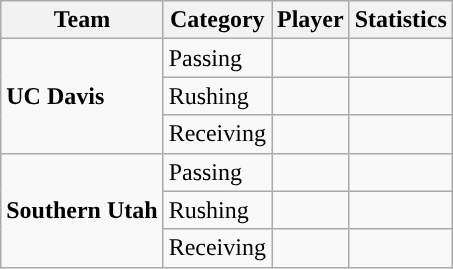<table class="wikitable" style="float: right;">
<tr>
<th>Team</th>
<th>Category</th>
<th>Player</th>
<th>Statistics</th>
</tr>
<tr>
<td rowspan=3><strong>UC Davis</strong></td>
<td>Passing</td>
<td></td>
<td></td>
</tr>
<tr>
<td>Rushing</td>
<td></td>
<td></td>
</tr>
<tr>
<td>Receiving</td>
<td></td>
<td></td>
</tr>
<tr>
<td rowspan=3><strong>Southern Utah</strong></td>
<td>Passing</td>
<td></td>
<td></td>
</tr>
<tr>
<td>Rushing</td>
<td></td>
<td></td>
</tr>
<tr>
<td>Receiving</td>
<td></td>
<td></td>
</tr>
</table>
